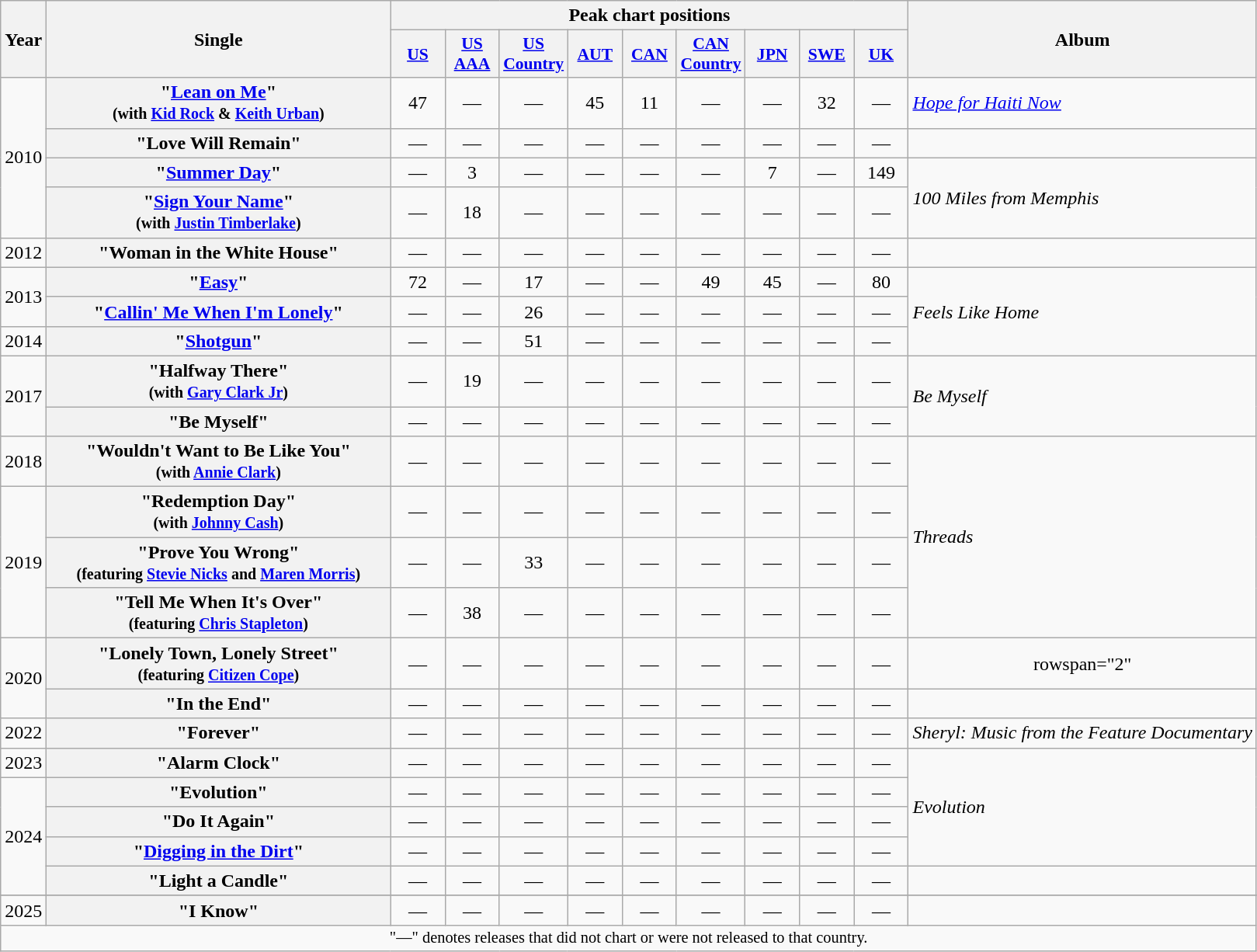<table class="wikitable plainrowheaders" style="text-align:center;">
<tr>
<th rowspan="2">Year</th>
<th rowspan="2" style="width:18em;">Single</th>
<th colspan="9">Peak chart positions</th>
<th rowspan="2">Album</th>
</tr>
<tr style="font-size:90%;">
<th style="width:40px;"><a href='#'>US</a><br></th>
<th style="width:40px;"><a href='#'>US<br>AAA</a><br></th>
<th style="width:40px;"><a href='#'>US Country</a><br></th>
<th style="width:40px;"><a href='#'>AUT</a><br></th>
<th style="width:40px;"><a href='#'>CAN</a><br></th>
<th style="width:40px;"><a href='#'>CAN Country</a><br></th>
<th style="width:40px;"><a href='#'>JPN</a><br></th>
<th style="width:40px;"><a href='#'>SWE</a><br></th>
<th style="width:40px;"><a href='#'>UK</a><br></th>
</tr>
<tr>
<td rowspan="4">2010</td>
<th scope="row">"<a href='#'>Lean on Me</a>"<br> <small>(with <a href='#'>Kid Rock</a> & <a href='#'>Keith Urban</a>)</small></th>
<td>47</td>
<td>—</td>
<td>—</td>
<td>45</td>
<td>11</td>
<td>—</td>
<td>—</td>
<td>32</td>
<td>—</td>
<td style="text-align:left;"><em><a href='#'>Hope for Haiti Now</a></em></td>
</tr>
<tr>
<th scope="row">"Love Will Remain"</th>
<td>—</td>
<td>—</td>
<td>—</td>
<td>—</td>
<td>—</td>
<td>—</td>
<td>—</td>
<td>—</td>
<td>—</td>
<td></td>
</tr>
<tr>
<th scope="row">"<a href='#'>Summer Day</a>"</th>
<td>—</td>
<td>3</td>
<td>—</td>
<td>—</td>
<td>—</td>
<td>—</td>
<td>7</td>
<td>—</td>
<td>149</td>
<td style="text-align:left;" rowspan="2"><em>100 Miles from Memphis</em></td>
</tr>
<tr>
<th scope="row">"<a href='#'>Sign Your Name</a>"<br> <small>(with <a href='#'>Justin Timberlake</a>)</small></th>
<td>—</td>
<td>18</td>
<td>—</td>
<td>—</td>
<td>—</td>
<td>—</td>
<td>—</td>
<td>—</td>
<td>—</td>
</tr>
<tr>
<td>2012</td>
<th scope="row">"Woman in the White House"</th>
<td>—</td>
<td>—</td>
<td>—</td>
<td>—</td>
<td>—</td>
<td>—</td>
<td>—</td>
<td>—</td>
<td>—</td>
<td></td>
</tr>
<tr>
<td rowspan="2">2013</td>
<th scope="row">"<a href='#'>Easy</a>"</th>
<td>72</td>
<td>—</td>
<td>17</td>
<td>—</td>
<td>—</td>
<td>49</td>
<td>45</td>
<td>—</td>
<td>80</td>
<td style="text-align:left;" rowspan="3"><em>Feels Like Home</em></td>
</tr>
<tr>
<th scope="row">"<a href='#'>Callin' Me When I'm Lonely</a>"</th>
<td>—</td>
<td>—</td>
<td>26</td>
<td>—</td>
<td>—</td>
<td>—</td>
<td>—</td>
<td>—</td>
<td>—</td>
</tr>
<tr>
<td>2014</td>
<th scope="row">"<a href='#'>Shotgun</a>"</th>
<td>—</td>
<td>—</td>
<td>51</td>
<td>—</td>
<td>—</td>
<td>—</td>
<td>—</td>
<td>—</td>
<td>—</td>
</tr>
<tr>
<td rowspan="2">2017</td>
<th scope="row">"Halfway There"<br> <small>(with <a href='#'>Gary Clark Jr</a>)</small></th>
<td>—</td>
<td>19</td>
<td>—</td>
<td>—</td>
<td>—</td>
<td>—</td>
<td>—</td>
<td>—</td>
<td>—</td>
<td style="text-align:left;" rowspan="2"><em>Be Myself</em></td>
</tr>
<tr>
<th scope="row">"Be Myself"</th>
<td>—</td>
<td>—</td>
<td>—</td>
<td>—</td>
<td>—</td>
<td>—</td>
<td>—</td>
<td>—</td>
<td>—</td>
</tr>
<tr>
<td>2018</td>
<th scope="row">"Wouldn't Want to Be Like You"<br> <small>(with <a href='#'>Annie Clark</a>)</small></th>
<td>—</td>
<td>—</td>
<td>—</td>
<td>—</td>
<td>—</td>
<td>—</td>
<td>—</td>
<td>—</td>
<td>—</td>
<td style="text-align:left;" rowspan="4"><em>Threads</em></td>
</tr>
<tr>
<td rowspan="3">2019</td>
<th scope="row">"Redemption Day"<br> <small>(with <a href='#'>Johnny Cash</a>)</small></th>
<td>—</td>
<td>—</td>
<td>—</td>
<td>—</td>
<td>—</td>
<td>—</td>
<td>—</td>
<td>—</td>
<td>—</td>
</tr>
<tr>
<th scope="row">"Prove You Wrong"<br> <small>(featuring <a href='#'>Stevie Nicks</a> and <a href='#'>Maren Morris</a>)</small></th>
<td>—</td>
<td>—</td>
<td>33</td>
<td>—</td>
<td>—</td>
<td>—</td>
<td>—</td>
<td>—</td>
<td>—</td>
</tr>
<tr>
<th scope="row">"Tell Me When It's Over"<br> <small>(featuring <a href='#'>Chris Stapleton</a>)</small></th>
<td>—</td>
<td>38</td>
<td>—</td>
<td>—</td>
<td>—</td>
<td>—</td>
<td>—</td>
<td>—</td>
<td>—</td>
</tr>
<tr>
<td rowspan="2">2020</td>
<th scope="row">"Lonely Town, Lonely Street"<br> <small>(featuring <a href='#'>Citizen Cope</a>)</small></th>
<td>—</td>
<td>—</td>
<td>—</td>
<td>—</td>
<td>—</td>
<td>—</td>
<td>—</td>
<td>—</td>
<td>—</td>
<td>rowspan="2" </td>
</tr>
<tr>
<th scope="row">"In the End"</th>
<td>—</td>
<td>—</td>
<td>—</td>
<td>—</td>
<td>—</td>
<td>—</td>
<td>—</td>
<td>—</td>
<td>—</td>
</tr>
<tr>
<td>2022</td>
<th scope="row">"Forever"</th>
<td>—</td>
<td>—</td>
<td>—</td>
<td>—</td>
<td>—</td>
<td>—</td>
<td>—</td>
<td>—</td>
<td>—</td>
<td style="text-align:left;"><em>Sheryl: Music from the Feature Documentary</em></td>
</tr>
<tr>
<td>2023</td>
<th scope="row">"Alarm Clock"</th>
<td>—</td>
<td>—</td>
<td>—</td>
<td>—</td>
<td>—</td>
<td>—</td>
<td>—</td>
<td>—</td>
<td>—</td>
<td style="text-align:left;" rowspan="4"><em>Evolution</em></td>
</tr>
<tr>
<td rowspan="4">2024</td>
<th scope="row">"Evolution"</th>
<td>—</td>
<td>—</td>
<td>—</td>
<td>—</td>
<td>—</td>
<td>—</td>
<td>—</td>
<td>—</td>
<td>—</td>
</tr>
<tr>
<th scope="row">"Do It Again"</th>
<td>—</td>
<td>—</td>
<td>—</td>
<td>—</td>
<td>—</td>
<td>—</td>
<td>—</td>
<td>—</td>
<td>—</td>
</tr>
<tr>
<th scope="row">"<a href='#'>Digging in the Dirt</a>"<br> </th>
<td>—</td>
<td>—</td>
<td>—</td>
<td>—</td>
<td>—</td>
<td>—</td>
<td>—</td>
<td>—</td>
<td>—</td>
</tr>
<tr>
<th scope="row">"Light a Candle"</th>
<td>—</td>
<td>—</td>
<td>—</td>
<td>—</td>
<td>—</td>
<td>—</td>
<td>—</td>
<td>—</td>
<td>—</td>
<td></td>
</tr>
<tr>
</tr>
<tr>
<td>2025</td>
<th scope="row">"I Know"</th>
<td>—</td>
<td>—</td>
<td>—</td>
<td>—</td>
<td>—</td>
<td>—</td>
<td>—</td>
<td>—</td>
<td>—</td>
<td></td>
</tr>
<tr>
<td colspan="13" style="font-size:85%">"—" denotes releases that did not chart or were not released to that country.</td>
</tr>
</table>
